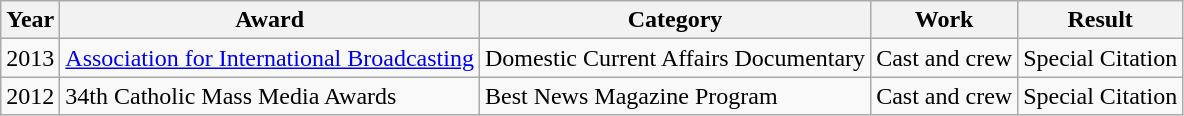<table class="wikitable">
<tr>
<th>Year</th>
<th>Award</th>
<th>Category</th>
<th>Work</th>
<th>Result</th>
</tr>
<tr>
<td>2013</td>
<td><a href='#'>Association for International Broadcasting</a></td>
<td>Domestic Current Affairs Documentary</td>
<td>Cast and crew</td>
<td>Special Citation</td>
</tr>
<tr>
<td>2012</td>
<td>34th Catholic Mass Media Awards</td>
<td>Best News Magazine Program</td>
<td>Cast and crew</td>
<td>Special Citation</td>
</tr>
</table>
